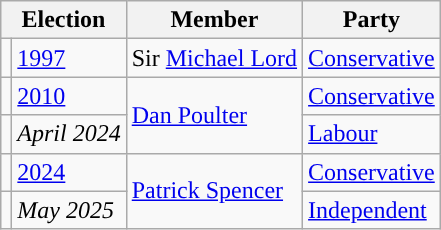<table class="wikitable">
<tr>
<th colspan="2">Election</th>
<th>Member</th>
<th>Party</th>
</tr>
<tr>
<td style="color:inherit;background-color: "></td>
<td><a href='#'>1997</a></td>
<td>Sir <a href='#'>Michael Lord</a></td>
<td><a href='#'>Conservative</a></td>
</tr>
<tr>
<td style="color:inherit;background-color: "></td>
<td><a href='#'>2010</a></td>
<td rowspan=2><a href='#'>Dan Poulter</a></td>
<td><a href='#'>Conservative</a></td>
</tr>
<tr>
<td bgcolor=></td>
<td><em>April 2024</em></td>
<td><a href='#'>Labour</a></td>
</tr>
<tr>
<td style="color:inherit;background-color: "></td>
<td><a href='#'>2024</a></td>
<td rowspan="2"><a href='#'>Patrick Spencer</a></td>
<td><a href='#'>Conservative</a></td>
</tr>
<tr>
<td style="color:inherit;background-color: "></td>
<td><em>May 2025</em></td>
<td><a href='#'>Independent</a></td>
</tr>
</table>
